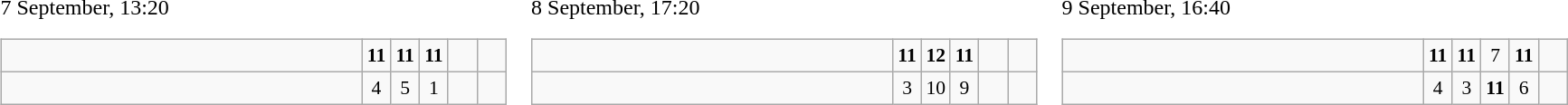<table>
<tr>
<td>7 September, 13:20<br><table class="wikitable" style="text-align:center; font-size:90%;">
<tr>
<td style="width:18em; text-align:left;"><strong></strong></td>
<td style="width:1em"><strong>11</strong></td>
<td style="width:1em"><strong>11</strong></td>
<td style="width:1em"><strong>11</strong></td>
<td style="width:1em"></td>
<td style="width:1em"></td>
</tr>
<tr>
<td style="text-align:left;"></td>
<td>4</td>
<td>5</td>
<td>1</td>
<td></td>
<td></td>
</tr>
</table>
</td>
<td>8 September, 17:20<br><table class="wikitable" style="text-align:center; font-size:90%;">
<tr>
<td style="width:18em; text-align:left;"><strong></strong></td>
<td style="width:1em"><strong>11</strong></td>
<td style="width:1em"><strong>12</strong></td>
<td style="width:1em"><strong>11</strong></td>
<td style="width:1em"></td>
<td style="width:1em"></td>
</tr>
<tr>
<td style="text-align:left;"></td>
<td>3</td>
<td>10</td>
<td>9</td>
<td></td>
<td></td>
</tr>
</table>
</td>
<td>9 September, 16:40<br><table class="wikitable" style="text-align:center; font-size:90%;">
<tr>
<td style="width:18em; text-align:left;"><strong></strong></td>
<td style="width:1em"><strong>11</strong></td>
<td style="width:1em"><strong>11</strong></td>
<td style="width:1em">7</td>
<td style="width:1em"><strong>11</strong></td>
<td style="width:1em"></td>
</tr>
<tr>
<td style="text-align:left;"></td>
<td>4</td>
<td>3</td>
<td><strong>11</strong></td>
<td>6</td>
<td></td>
</tr>
</table>
</td>
</tr>
</table>
